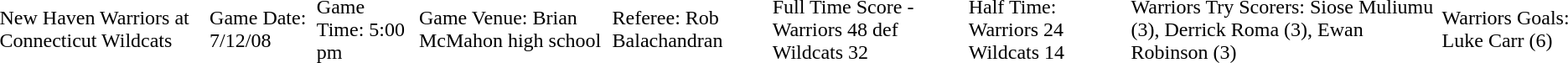<table style="margin: 1em auto 1em auto">
<tr>
<td>New Haven Warriors at Connecticut Wildcats<br></td>
<td>Game Date: 7/12/08<br></td>
<td>Game Time: 5:00 pm<br></td>
<td>Game Venue: Brian McMahon high school<br></td>
<td>Referee: Rob Balachandran<br></td>
<td>Full Time Score - Warriors 48 def Wildcats 32<br></td>
<td>Half Time: Warriors 24 Wildcats 14<br></td>
<td>Warriors Try Scorers: Siose Muliumu (3), Derrick Roma (3), Ewan Robinson (3)<br></td>
<td>Warriors Goals: Luke Carr (6)<br></td>
</tr>
</table>
